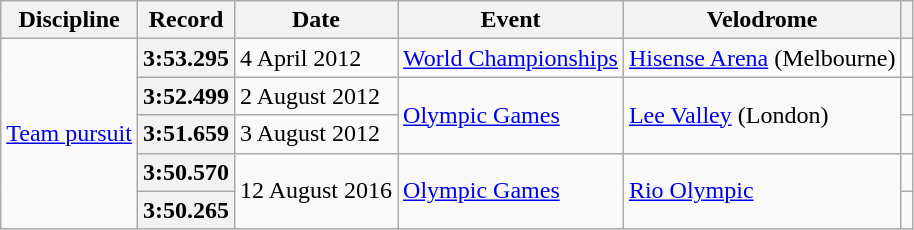<table class="wikitable">
<tr>
<th>Discipline</th>
<th>Record</th>
<th>Date</th>
<th>Event</th>
<th>Velodrome</th>
<th></th>
</tr>
<tr>
<td rowspan="5"><a href='#'>Team pursuit</a></td>
<th scope="row" style="text-align:left;">3:53.295</th>
<td>4 April 2012</td>
<td><a href='#'>World Championships</a></td>
<td><a href='#'>Hisense Arena</a> (Melbourne)</td>
<td style="text-align:center;"></td>
</tr>
<tr>
<th scope="row" style="text-align:left;">3:52.499</th>
<td>2 August 2012</td>
<td rowspan="2"><a href='#'>Olympic Games</a></td>
<td rowspan="2"><a href='#'>Lee Valley</a> (London)</td>
<td style="text-align:center;"></td>
</tr>
<tr>
<th scope="row" style="text-align:left;">3:51.659</th>
<td>3 August 2012</td>
<td style="text-align:center;"></td>
</tr>
<tr>
<th scope="row" style="text-align:left;">3:50.570</th>
<td rowspan="2">12 August 2016</td>
<td rowspan="2"><a href='#'>Olympic Games</a></td>
<td rowspan="2"><a href='#'>Rio Olympic</a></td>
<td style="text-align:center;"></td>
</tr>
<tr>
<th scope="row" style="text-align:left;">3:50.265</th>
<td style="text-align:center;"></td>
</tr>
</table>
